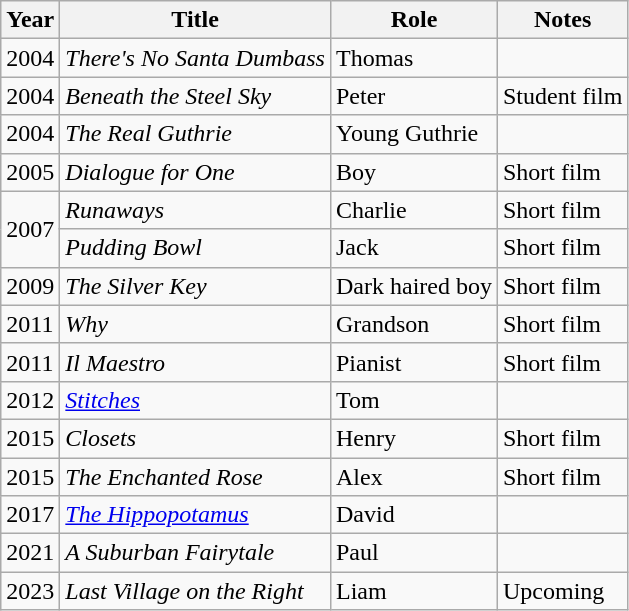<table class="wikitable">
<tr>
<th>Year</th>
<th>Title</th>
<th>Role</th>
<th>Notes</th>
</tr>
<tr>
<td>2004</td>
<td><em>There's No Santa Dumbass</em></td>
<td>Thomas</td>
<td></td>
</tr>
<tr>
<td>2004</td>
<td><em>Beneath the Steel Sky</em></td>
<td>Peter</td>
<td>Student film</td>
</tr>
<tr>
<td>2004</td>
<td><em>The Real Guthrie</em></td>
<td>Young Guthrie</td>
<td></td>
</tr>
<tr>
<td>2005</td>
<td><em>Dialogue for One</em></td>
<td>Boy</td>
<td>Short film</td>
</tr>
<tr>
<td rowspan="2">2007</td>
<td><em>Runaways</em></td>
<td>Charlie</td>
<td>Short film</td>
</tr>
<tr>
<td><em>Pudding Bowl</em></td>
<td>Jack</td>
<td>Short film</td>
</tr>
<tr>
<td>2009</td>
<td><em>The Silver Key</em></td>
<td>Dark haired boy</td>
<td>Short film</td>
</tr>
<tr>
<td>2011</td>
<td><em>Why</em></td>
<td>Grandson</td>
<td>Short film</td>
</tr>
<tr>
<td>2011</td>
<td><em>Il Maestro</em></td>
<td>Pianist</td>
<td>Short film</td>
</tr>
<tr>
<td>2012</td>
<td><em><a href='#'>Stitches</a></em></td>
<td>Tom</td>
<td></td>
</tr>
<tr>
<td>2015</td>
<td><em>Closets</em></td>
<td>Henry</td>
<td>Short film</td>
</tr>
<tr>
<td>2015</td>
<td><em>The Enchanted Rose</em></td>
<td>Alex</td>
<td>Short film</td>
</tr>
<tr>
<td>2017</td>
<td><em><a href='#'>The Hippopotamus</a></em></td>
<td>David</td>
<td></td>
</tr>
<tr>
<td>2021</td>
<td><em>A Suburban Fairytale</em></td>
<td>Paul</td>
<td></td>
</tr>
<tr>
<td>2023</td>
<td><em>Last Village on the Right</em></td>
<td>Liam</td>
<td>Upcoming</td>
</tr>
</table>
